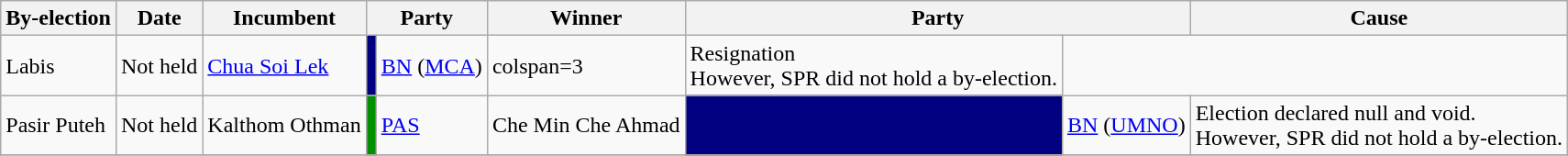<table class="wikitable">
<tr>
<th>By-election</th>
<th>Date</th>
<th>Incumbent</th>
<th colspan=2>Party</th>
<th>Winner</th>
<th colspan=2>Party</th>
<th>Cause</th>
</tr>
<tr>
<td>Labis</td>
<td>Not held</td>
<td><a href='#'>Chua Soi Lek</a></td>
<td bgcolor=#000080></td>
<td><a href='#'>BN</a> (<a href='#'>MCA</a>)</td>
<td>colspan=3 </td>
<td>Resignation<br> However, SPR did not hold a by-election.</td>
</tr>
<tr>
<td>Pasir Puteh</td>
<td>Not held</td>
<td>Kalthom Othman</td>
<td bgcolor=#009000></td>
<td><a href='#'>PAS</a></td>
<td>Che Min Che Ahmad</td>
<td bgcolor=#000080></td>
<td><a href='#'>BN</a> (<a href='#'>UMNO</a>)</td>
<td>Election declared null and void.<br> However, SPR did not hold a by-election.</td>
</tr>
<tr>
</tr>
</table>
